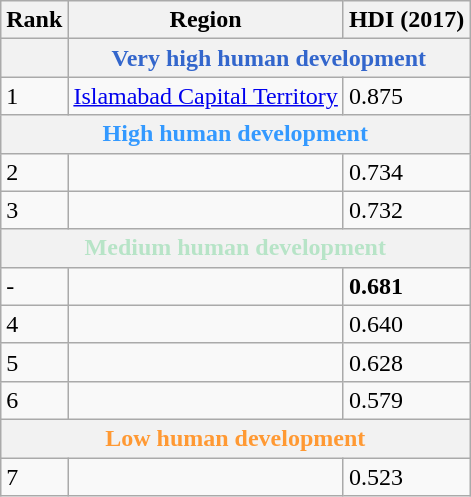<table class="wikitable sortable">
<tr>
<th>Rank</th>
<th>Region</th>
<th>HDI (2017)</th>
</tr>
<tr>
<th></th>
<th colspan="2" align="center" style="color:#3366CC;">Very high human development</th>
</tr>
<tr>
<td>1</td>
<td><a href='#'>Islamabad Capital Territory</a></td>
<td>0.875</td>
</tr>
<tr>
<th colspan="3" align="center" style="color:#3399FF;">High human development</th>
</tr>
<tr>
<td>2</td>
<td></td>
<td>0.734</td>
</tr>
<tr>
<td>3</td>
<td></td>
<td>0.732</td>
</tr>
<tr>
<th colspan= "3" align="center" style="color:#B7E4C7;">Medium human development</th>
</tr>
<tr>
<td>-</td>
<td style="text-align:left"><strong></strong></td>
<td><strong>0.681</strong></td>
</tr>
<tr>
<td>4</td>
<td></td>
<td>0.640</td>
</tr>
<tr>
<td>5</td>
<td></td>
<td>0.628</td>
</tr>
<tr>
<td>6</td>
<td></td>
<td>0.579</td>
</tr>
<tr>
<th colspan= "3" align="center" style="color:#FF9933;">Low human development</th>
</tr>
<tr>
<td>7</td>
<td></td>
<td>0.523</td>
</tr>
</table>
